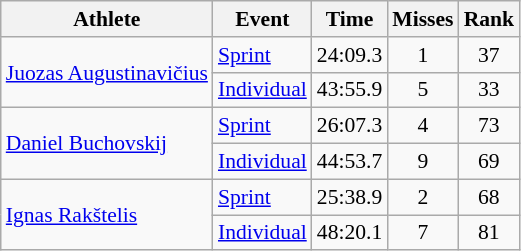<table class="wikitable" style="font-size:90%">
<tr>
<th>Athlete</th>
<th>Event</th>
<th>Time</th>
<th>Misses</th>
<th>Rank</th>
</tr>
<tr align=center>
<td align=left rowspan=2><a href='#'>Juozas Augustinavičius</a></td>
<td align=left><a href='#'>Sprint</a></td>
<td>24:09.3</td>
<td>1</td>
<td>37</td>
</tr>
<tr align=center>
<td align=left><a href='#'>Individual</a></td>
<td>43:55.9</td>
<td>5</td>
<td>33</td>
</tr>
<tr align=center>
<td align=left rowspan=2><a href='#'>Daniel Buchovskij</a></td>
<td align=left><a href='#'>Sprint</a></td>
<td>26:07.3</td>
<td>4</td>
<td>73</td>
</tr>
<tr align=center>
<td align=left><a href='#'>Individual</a></td>
<td>44:53.7</td>
<td>9</td>
<td>69</td>
</tr>
<tr align=center>
<td align=left rowspan=2><a href='#'>Ignas Rakštelis</a></td>
<td align=left><a href='#'>Sprint</a></td>
<td>25:38.9</td>
<td>2</td>
<td>68</td>
</tr>
<tr align=center>
<td align=left><a href='#'>Individual</a></td>
<td>48:20.1</td>
<td>7</td>
<td>81</td>
</tr>
</table>
